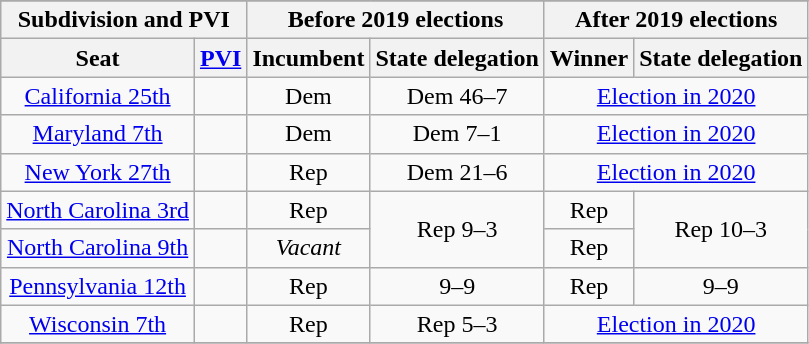<table class="wikitable sortable plainrowheaders" style="text-align: center;">
<tr>
</tr>
<tr>
<th scope="col" colspan= 2>Subdivision and PVI</th>
<th colspan=2>Before 2019 elections</th>
<th colspan=2>After 2019 elections</th>
</tr>
<tr>
<th>Seat</th>
<th data-sort-type="number"><a href='#'>PVI</a></th>
<th>Incumbent</th>
<th>State delegation</th>
<th>Winner</th>
<th>State delegation</th>
</tr>
<tr>
<td><a href='#'>California 25th</a></td>
<td></td>
<td>Dem</td>
<td>Dem 46–7</td>
<td colspan="2"><a href='#'>Election in 2020</a></td>
</tr>
<tr>
<td><a href='#'>Maryland 7th</a></td>
<td></td>
<td>Dem</td>
<td>Dem 7–1</td>
<td colspan="2"><a href='#'>Election in 2020</a></td>
</tr>
<tr>
<td><a href='#'>New York 27th</a></td>
<td></td>
<td>Rep</td>
<td>Dem 21–6</td>
<td colspan="2"><a href='#'>Election in 2020</a></td>
</tr>
<tr>
<td><a href='#'>North Carolina 3rd</a></td>
<td></td>
<td>Rep</td>
<td rowspan="2" >Rep 9–3</td>
<td>Rep</td>
<td rowspan="2" >Rep 10–3</td>
</tr>
<tr>
<td><a href='#'>North Carolina 9th</a></td>
<td></td>
<td><em>Vacant</em></td>
<td>Rep</td>
</tr>
<tr>
<td><a href='#'>Pennsylvania 12th</a></td>
<td></td>
<td>Rep</td>
<td> 9–9</td>
<td>Rep</td>
<td> 9–9</td>
</tr>
<tr>
<td><a href='#'>Wisconsin 7th</a></td>
<td></td>
<td>Rep</td>
<td>Rep 5–3</td>
<td colspan="2"><a href='#'>Election in 2020</a></td>
</tr>
<tr>
</tr>
</table>
